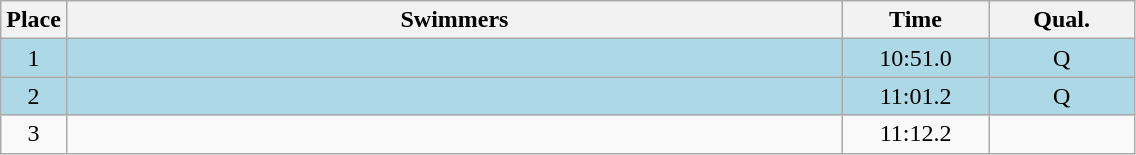<table class=wikitable style="text-align:center">
<tr>
<th>Place</th>
<th width=510>Swimmers</th>
<th width=90>Time</th>
<th width=90>Qual.</th>
</tr>
<tr bgcolor=lightblue>
<td>1</td>
<td align=left></td>
<td>10:51.0</td>
<td>Q</td>
</tr>
<tr bgcolor=lightblue>
<td>2</td>
<td align=left></td>
<td>11:01.2</td>
<td>Q</td>
</tr>
<tr>
<td>3</td>
<td align=left></td>
<td>11:12.2</td>
<td></td>
</tr>
</table>
